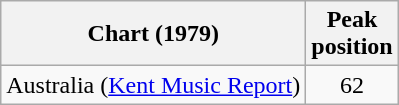<table class="wikitable">
<tr>
<th>Chart (1979)</th>
<th>Peak<br>position</th>
</tr>
<tr>
<td>Australia (<a href='#'>Kent Music Report</a>)</td>
<td style="text-align:center;">62</td>
</tr>
</table>
